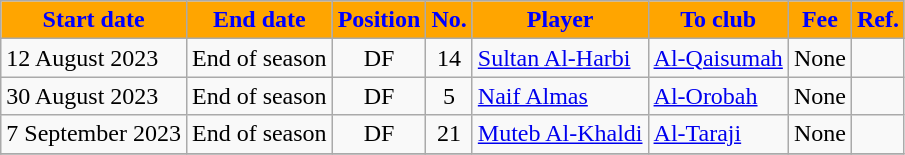<table class="wikitable sortable">
<tr>
<th style="background:orange; color:blue;"><strong>Start date</strong></th>
<th style="background:orange; color:blue;"><strong>End date</strong></th>
<th style="background:orange; color:blue;"><strong>Position</strong></th>
<th style="background:orange; color:blue;"><strong>No.</strong></th>
<th style="background:orange; color:blue;"><strong>Player</strong></th>
<th style="background:orange; color:blue;"><strong>To club</strong></th>
<th style="background:orange; color:blue;"><strong>Fee</strong></th>
<th style="background:orange; color:blue;"><strong>Ref.</strong></th>
</tr>
<tr>
<td>12 August 2023</td>
<td>End of season</td>
<td style="text-align:center;">DF</td>
<td style="text-align:center;">14</td>
<td style="text-align:left;"> <a href='#'>Sultan Al-Harbi</a></td>
<td style="text-align:left;"> <a href='#'>Al-Qaisumah</a></td>
<td>None</td>
<td></td>
</tr>
<tr>
<td>30 August 2023</td>
<td>End of season</td>
<td style="text-align:center;">DF</td>
<td style="text-align:center;">5</td>
<td style="text-align:left;"> <a href='#'>Naif Almas</a></td>
<td style="text-align:left;"> <a href='#'>Al-Orobah</a></td>
<td>None</td>
<td></td>
</tr>
<tr>
<td>7 September 2023</td>
<td>End of season</td>
<td style="text-align:center;">DF</td>
<td style="text-align:center;">21</td>
<td style="text-align:left;"> <a href='#'>Muteb Al-Khaldi</a></td>
<td style="text-align:left;"> <a href='#'>Al-Taraji</a></td>
<td>None</td>
<td></td>
</tr>
<tr>
</tr>
</table>
